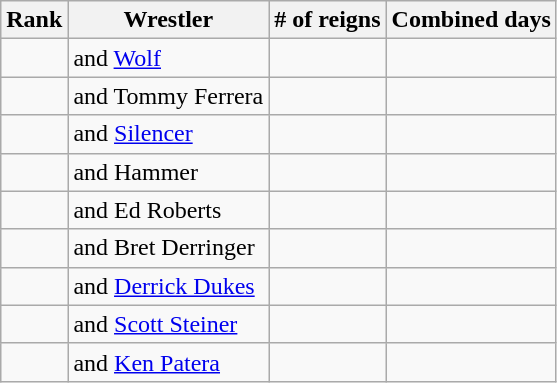<table class="wikitable sortable" style="text-align:center;">
<tr>
<th>Rank</th>
<th>Wrestler</th>
<th># of reigns</th>
<th>Combined days</th>
</tr>
<tr>
<td></td>
<td align="left"> and <a href='#'>Wolf</a><br></td>
<td></td>
<td></td>
</tr>
<tr>
<td></td>
<td align="left"> and Tommy Ferrera</td>
<td></td>
<td></td>
</tr>
<tr>
<td></td>
<td align="left"> and <a href='#'>Silencer</a><br></td>
<td></td>
<td></td>
</tr>
<tr>
<td></td>
<td align="left"> and Hammer<br></td>
<td></td>
<td></td>
</tr>
<tr>
<td></td>
<td align="left"> and Ed Roberts<br></td>
<td></td>
<td></td>
</tr>
<tr>
<td></td>
<td align="left"> and Bret Derringer</td>
<td></td>
<td></td>
</tr>
<tr>
<td></td>
<td align="left"> and <a href='#'>Derrick Dukes</a><br></td>
<td></td>
<td></td>
</tr>
<tr>
<td></td>
<td align="left"> and <a href='#'>Scott Steiner</a><br></td>
<td></td>
<td></td>
</tr>
<tr>
<td></td>
<td align="left"> and <a href='#'>Ken Patera</a></td>
<td></td>
<td></td>
</tr>
</table>
